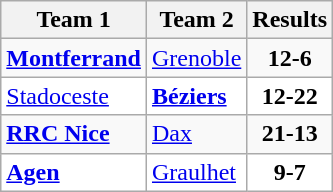<table class="wikitable">
<tr>
<th>Team 1</th>
<th>Team 2</th>
<th>Results</th>
</tr>
<tr>
<td><strong><a href='#'>Montferrand</a></strong></td>
<td><a href='#'>Grenoble</a></td>
<td align="center"><strong>12-6</strong></td>
</tr>
<tr bgcolor="white">
<td><a href='#'>Stadoceste</a></td>
<td><strong><a href='#'>Béziers</a></strong></td>
<td align="center"><strong>12-22</strong></td>
</tr>
<tr>
<td><strong><a href='#'>RRC Nice</a></strong></td>
<td><a href='#'>Dax</a></td>
<td align="center"><strong>21-13</strong></td>
</tr>
<tr bgcolor="white">
<td><strong><a href='#'>Agen</a></strong></td>
<td><a href='#'>Graulhet</a></td>
<td align="center"><strong>9-7</strong></td>
</tr>
</table>
